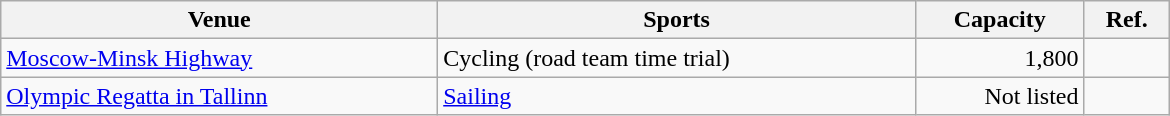<table class="wikitable sortable" width=780px>
<tr>
<th>Venue</th>
<th>Sports</th>
<th>Capacity</th>
<th class="unsortable">Ref.</th>
</tr>
<tr>
<td><a href='#'>Moscow-Minsk Highway</a></td>
<td>Cycling (road team time trial)</td>
<td align="right">1,800</td>
<td align=center></td>
</tr>
<tr>
<td><a href='#'>Olympic Regatta in Tallinn</a></td>
<td><a href='#'>Sailing</a></td>
<td align="right">Not listed</td>
<td align=center></td>
</tr>
</table>
